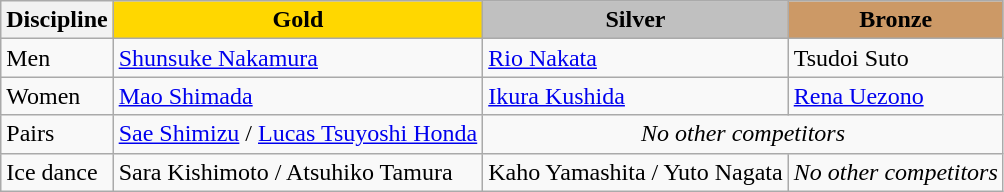<table class="wikitable">
<tr>
<th>Discipline</th>
<td align=center bgcolor=gold><strong>Gold</strong></td>
<td align=center bgcolor=silver><strong>Silver</strong></td>
<td align=center bgcolor=cc9966><strong>Bronze</strong></td>
</tr>
<tr>
<td>Men</td>
<td><a href='#'>Shunsuke Nakamura</a></td>
<td><a href='#'>Rio Nakata</a></td>
<td>Tsudoi Suto</td>
</tr>
<tr>
<td>Women</td>
<td><a href='#'>Mao Shimada</a></td>
<td><a href='#'>Ikura Kushida</a></td>
<td><a href='#'>Rena Uezono</a></td>
</tr>
<tr>
<td>Pairs</td>
<td><a href='#'>Sae Shimizu</a> / <a href='#'>Lucas Tsuyoshi Honda</a></td>
<td colspan=2 align=center><em>No other competitors</em></td>
</tr>
<tr>
<td>Ice dance</td>
<td>Sara Kishimoto / Atsuhiko Tamura</td>
<td>Kaho Yamashita / Yuto Nagata</td>
<td align=center><em>No other competitors</em></td>
</tr>
</table>
